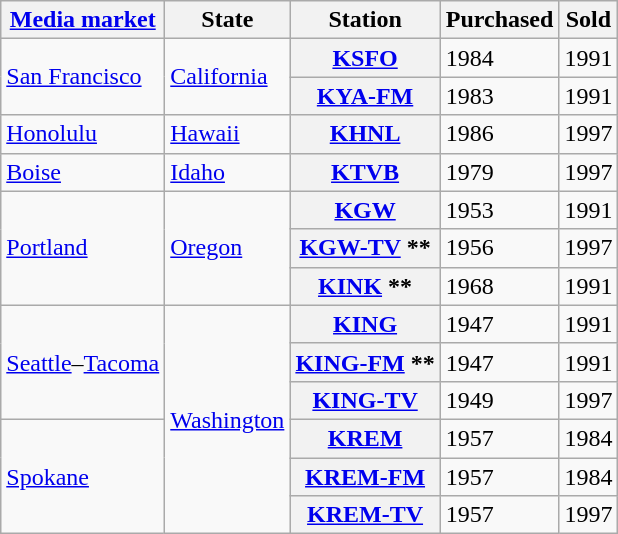<table class="wikitable sortable">
<tr>
<th scope="col"><a href='#'>Media market</a></th>
<th scope="col">State</th>
<th scope="col">Station</th>
<th scope="col">Purchased</th>
<th scope="col">Sold</th>
</tr>
<tr>
<td rowspan="2"><a href='#'>San Francisco</a></td>
<td rowspan="2"><a href='#'>California</a></td>
<th scope="row"><a href='#'>KSFO</a></th>
<td>1984</td>
<td>1991</td>
</tr>
<tr>
<th scope="row"><a href='#'>KYA-FM</a></th>
<td>1983</td>
<td>1991</td>
</tr>
<tr>
<td><a href='#'>Honolulu</a></td>
<td><a href='#'>Hawaii</a></td>
<th scope="row"><a href='#'>KHNL</a></th>
<td>1986</td>
<td>1997</td>
</tr>
<tr>
<td><a href='#'>Boise</a></td>
<td><a href='#'>Idaho</a></td>
<th scope="row"><a href='#'>KTVB</a></th>
<td>1979</td>
<td>1997</td>
</tr>
<tr>
<td rowspan="3"><a href='#'>Portland</a></td>
<td rowspan="3"><a href='#'>Oregon</a></td>
<th scope="row"><a href='#'>KGW</a></th>
<td>1953</td>
<td>1991</td>
</tr>
<tr>
<th scope="row"><a href='#'>KGW-TV</a> **</th>
<td>1956</td>
<td>1997</td>
</tr>
<tr>
<th scope="row"><a href='#'>KINK</a> **</th>
<td>1968</td>
<td>1991</td>
</tr>
<tr>
<td rowspan="3"><a href='#'>Seattle</a>–<a href='#'>Tacoma</a></td>
<td rowspan="6"><a href='#'>Washington</a></td>
<th scope="row"><a href='#'>KING</a></th>
<td>1947</td>
<td>1991</td>
</tr>
<tr>
<th scope="row"><a href='#'>KING-FM</a> **</th>
<td>1947</td>
<td>1991</td>
</tr>
<tr>
<th scope="row"><a href='#'>KING-TV</a></th>
<td>1949</td>
<td>1997</td>
</tr>
<tr>
<td rowspan="3"><a href='#'>Spokane</a></td>
<th scope="row"><a href='#'>KREM</a></th>
<td>1957</td>
<td>1984</td>
</tr>
<tr>
<th scope="row"><a href='#'>KREM-FM</a></th>
<td>1957</td>
<td>1984</td>
</tr>
<tr>
<th scope="row"><a href='#'>KREM-TV</a></th>
<td>1957</td>
<td>1997</td>
</tr>
</table>
